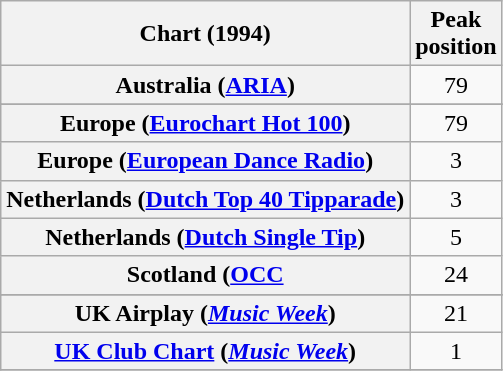<table class="wikitable sortable plainrowheaders" style="text-align:center">
<tr>
<th scope="col">Chart (1994)</th>
<th scope="col">Peak<br>position</th>
</tr>
<tr>
<th scope="row">Australia (<a href='#'>ARIA</a>)</th>
<td>79</td>
</tr>
<tr>
</tr>
<tr>
<th scope="row">Europe (<a href='#'>Eurochart Hot 100</a>)</th>
<td>79</td>
</tr>
<tr>
<th scope="row">Europe (<a href='#'>European Dance Radio</a>)</th>
<td>3</td>
</tr>
<tr>
<th scope="row">Netherlands (<a href='#'>Dutch Top 40 Tipparade</a>)</th>
<td>3</td>
</tr>
<tr>
<th scope="row">Netherlands (<a href='#'>Dutch Single Tip</a>)</th>
<td>5</td>
</tr>
<tr>
<th scope="row">Scotland (<a href='#'>OCC</a></th>
<td>24</td>
</tr>
<tr>
</tr>
<tr>
<th scope="row">UK Airplay (<em><a href='#'>Music Week</a></em>)</th>
<td>21</td>
</tr>
<tr>
<th scope="row"><a href='#'>UK Club Chart</a> (<em><a href='#'>Music Week</a></em>)</th>
<td>1</td>
</tr>
<tr>
</tr>
</table>
